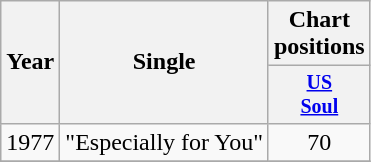<table class="wikitable" style="text-align:center;">
<tr>
<th rowspan="2">Year</th>
<th rowspan="2">Single</th>
<th colspan="3">Chart positions</th>
</tr>
<tr style="font-size:smaller;">
<th width="40"><a href='#'>US<br>Soul</a></th>
</tr>
<tr>
<td rowspan="1">1977</td>
<td align="left">"Especially for You"</td>
<td>70</td>
</tr>
<tr>
</tr>
</table>
